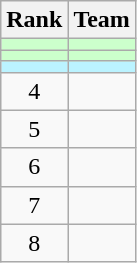<table class=wikitable style="text-align:center;">
<tr>
<th>Rank</th>
<th>Team</th>
</tr>
<tr bgcolor=ccffcc>
<td></td>
<td align=left></td>
</tr>
<tr bgcolor=ccffcc>
<td></td>
<td align=left></td>
</tr>
<tr bgcolor=BBF3FF>
<td></td>
<td align=left></td>
</tr>
<tr>
<td>4</td>
<td align=left></td>
</tr>
<tr>
<td>5</td>
<td align=left></td>
</tr>
<tr>
<td>6</td>
<td align=left></td>
</tr>
<tr>
<td>7</td>
<td align=left></td>
</tr>
<tr>
<td>8</td>
<td align=left></td>
</tr>
</table>
